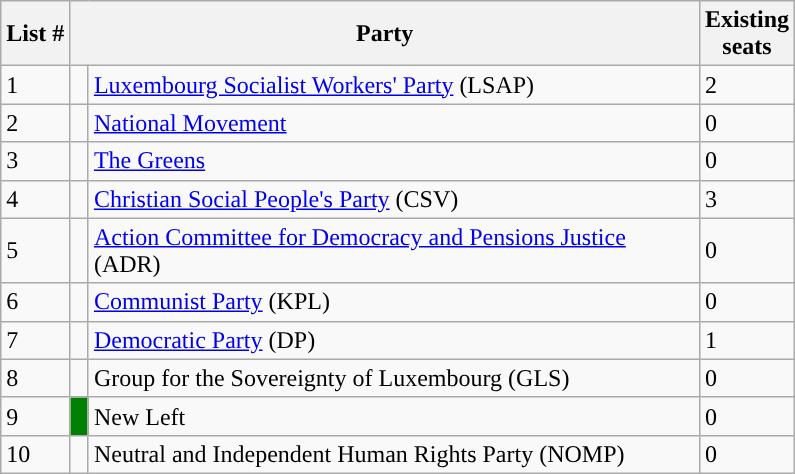<table class="wikitable">
<tr>
<th>List #</th>
<th colspan=2>Party</th>
<th width=50px>Existing <br> seats</th>
</tr>
<tr>
<td>1</td>
<td style="background-color: "></td>
<td><a href='#'>Luxembourg Socialist Workers' Party</a> (LSAP)</td>
<td>2</td>
</tr>
<tr>
<td>2</td>
<td width=5px style="background-color: "></td>
<td width=400px><a href='#'>National Movement</a></td>
<td>0</td>
</tr>
<tr>
<td>3</td>
<td style="background-color: "></td>
<td><a href='#'>The Greens</a></td>
<td>0</td>
</tr>
<tr>
<td>4</td>
<td style="background-color: "></td>
<td><a href='#'>Christian Social People's Party</a> (CSV)</td>
<td>3</td>
</tr>
<tr>
<td>5</td>
<td style="background-color: "></td>
<td><a href='#'>Action Committee for Democracy and Pensions Justice</a> (ADR)</td>
<td>0</td>
</tr>
<tr>
<td>6</td>
<td width=5px style="background-color: "></td>
<td><a href='#'>Communist Party</a> (KPL)</td>
<td>0</td>
</tr>
<tr>
<td>7</td>
<td style="background-color: "></td>
<td><a href='#'>Democratic Party</a> (DP)</td>
<td>1</td>
</tr>
<tr>
<td>8</td>
<td></td>
<td>Group for the Sovereignty of Luxembourg (GLS)</td>
<td>0</td>
</tr>
<tr>
<td>9</td>
<td style="background-color:green"></td>
<td>New Left</td>
<td>0</td>
</tr>
<tr>
<td>10</td>
<td></td>
<td>Neutral and Independent Human Rights Party (NOMP)</td>
<td>0</td>
</tr>
</table>
